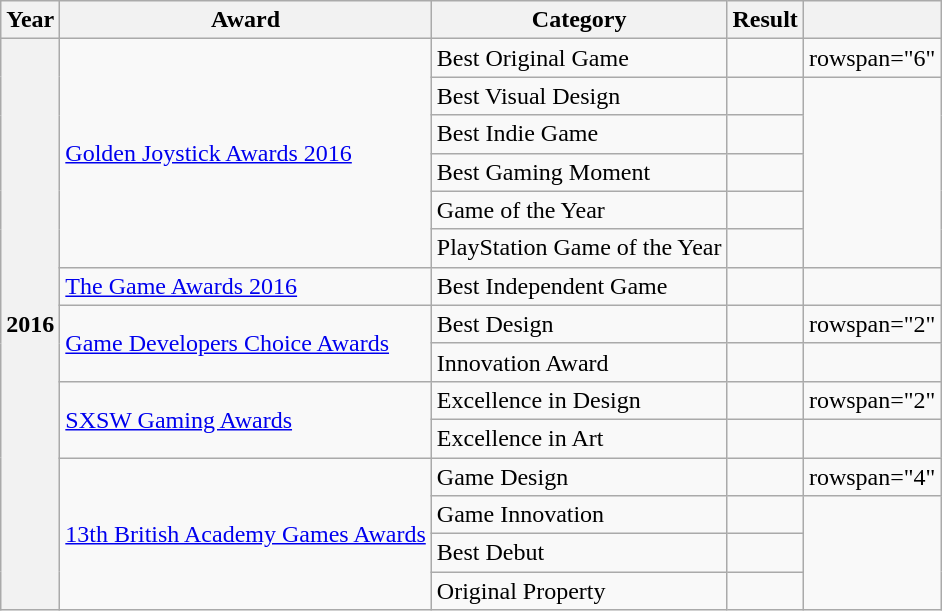<table class="wikitable sortable plainrowheaders">
<tr>
<th scope="col">Year</th>
<th scope="col">Award</th>
<th scope="col">Category</th>
<th scope="col">Result</th>
<th scope="col" class="unsortable"></th>
</tr>
<tr>
<th scope="row" rowspan="15">2016</th>
<td rowspan="6"><a href='#'>Golden Joystick Awards 2016</a></td>
<td>Best Original Game</td>
<td></td>
<td>rowspan="6" </td>
</tr>
<tr>
<td>Best Visual Design</td>
<td></td>
</tr>
<tr>
<td>Best Indie Game</td>
<td></td>
</tr>
<tr>
<td>Best Gaming Moment</td>
<td></td>
</tr>
<tr>
<td>Game of the Year</td>
<td></td>
</tr>
<tr>
<td>PlayStation Game of the Year</td>
<td></td>
</tr>
<tr>
<td><a href='#'>The Game Awards 2016</a></td>
<td>Best Independent Game</td>
<td></td>
<td></td>
</tr>
<tr>
<td rowspan="2"><a href='#'>Game Developers Choice Awards</a></td>
<td>Best Design</td>
<td></td>
<td>rowspan="2" </td>
</tr>
<tr>
<td>Innovation Award</td>
<td></td>
</tr>
<tr>
<td rowspan="2"><a href='#'>SXSW Gaming Awards</a></td>
<td>Excellence in Design</td>
<td></td>
<td>rowspan="2" </td>
</tr>
<tr>
<td>Excellence in Art</td>
<td></td>
</tr>
<tr>
<td rowspan="4"><a href='#'>13th British Academy Games Awards</a></td>
<td>Game Design</td>
<td></td>
<td>rowspan="4" </td>
</tr>
<tr>
<td>Game Innovation</td>
<td></td>
</tr>
<tr>
<td>Best Debut</td>
<td></td>
</tr>
<tr>
<td>Original Property</td>
<td></td>
</tr>
</table>
